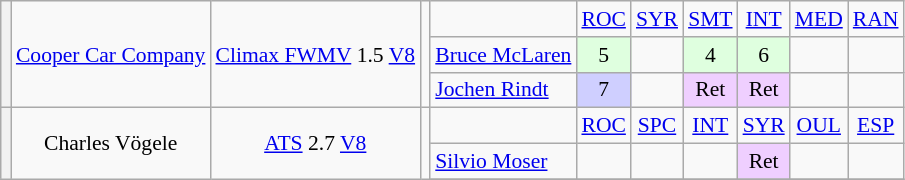<table class="wikitable" style="font-size:90%; text-align:center">
<tr>
<th rowspan="3"></th>
<td rowspan="3"><a href='#'>Cooper Car Company</a></td>
<td rowspan="3"><a href='#'>Climax FWMV</a> 1.5 <a href='#'>V8</a></td>
<td rowspan="3"></td>
<td></td>
<td><a href='#'>ROC</a></td>
<td><a href='#'>SYR</a></td>
<td><a href='#'>SMT</a></td>
<td><a href='#'>INT</a></td>
<td><a href='#'>MED</a></td>
<td><a href='#'>RAN</a></td>
</tr>
<tr>
<td style="text-align:left"><a href='#'>Bruce McLaren</a></td>
<td style="background:#DFFFDF">5</td>
<td></td>
<td style="background:#DFFFDF">4</td>
<td style="background:#DFFFDF">6</td>
<td></td>
<td></td>
</tr>
<tr>
<td style="text-align:left"><a href='#'>Jochen Rindt</a></td>
<td style="background:#CFCFFF">7</td>
<td></td>
<td style="background:#EFCFFF">Ret</td>
<td style="background:#EFCFFF">Ret</td>
<td></td>
<td></td>
</tr>
<tr>
<th rowspan="3"></th>
<td rowspan="3">Charles Vögele</td>
<td rowspan="3"><a href='#'>ATS</a> 2.7 <a href='#'>V8</a></td>
<td rowspan="3"></td>
<td></td>
<td><a href='#'>ROC</a></td>
<td><a href='#'>SPC</a></td>
<td><a href='#'>INT</a></td>
<td><a href='#'>SYR</a></td>
<td><a href='#'>OUL</a></td>
<td><a href='#'>ESP</a></td>
</tr>
<tr>
<td style="text-align:left"><a href='#'>Silvio Moser</a></td>
<td></td>
<td></td>
<td></td>
<td style="background:#EFCFFF">Ret</td>
<td></td>
<td></td>
</tr>
<tr>
</tr>
</table>
